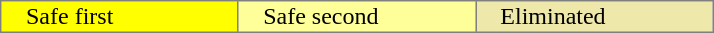<table border="2" style="margin: 1em auto; border:1px solid gray; border-collapse:collapse;">
<tr>
<td style="background:#FFFF00; padding-left: 1em;" width="20%">Safe first</td>
<td style="background:#FFFF99; padding-left: 1em;" width="20%">Safe second</td>
<td bgcolor="palegoldenrod" style="padding-left: 1em;" width="20%">Eliminated</td>
</tr>
</table>
